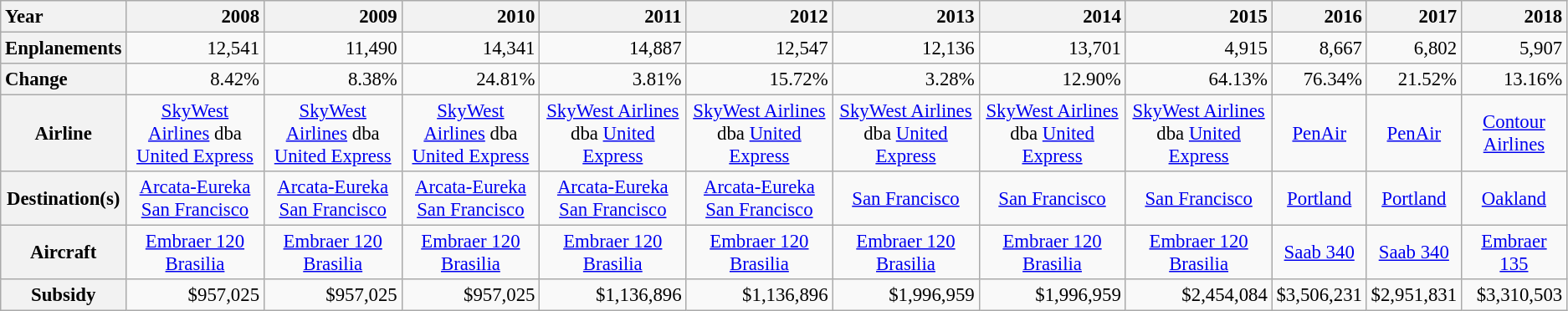<table class="wikitable" style="font-size:95%;">
<tr>
<th style="text-align:left;">Year</th>
<th style="text-align:right;">2008 </th>
<th style="text-align:right;">2009 </th>
<th style="text-align:right;">2010 </th>
<th style="text-align:right;">2011 </th>
<th style="text-align:right;">2012 </th>
<th style="text-align:right;">2013</th>
<th style="text-align:right;">2014</th>
<th style="text-align:right;">2015</th>
<th style="text-align:right;">2016</th>
<th style="text-align:right;">2017</th>
<th style="text-align:right;">2018</th>
</tr>
<tr>
<th style="text-align:left;">Enplanements</th>
<td style="text-align:right;">12,541</td>
<td style="text-align:right;">11,490</td>
<td style="text-align:right;">14,341</td>
<td style="text-align:right;">14,887</td>
<td style="text-align:right;">12,547</td>
<td style="text-align:right;">12,136</td>
<td style="text-align:right;">13,701</td>
<td style="text-align:right;">4,915</td>
<td style="text-align:right;">8,667</td>
<td style="text-align:right;">6,802</td>
<td style="text-align:right;">5,907</td>
</tr>
<tr>
<th style="text-align:left;">Change</th>
<td style="text-align:right;">8.42%</td>
<td style="text-align:right;">8.38%</td>
<td style="text-align:right;">24.81%</td>
<td style="text-align:right;">3.81%</td>
<td style="text-align:right;">15.72%</td>
<td style="text-align:right;">3.28%</td>
<td style="text-align:right;">12.90%</td>
<td style="text-align:right;">64.13%</td>
<td style="text-align:right;">76.34%</td>
<td style="text-align:right;">21.52%</td>
<td style="text-align:right;">13.16%</td>
</tr>
<tr>
<th>Airline</th>
<td style="text-align:center;"><a href='#'>SkyWest Airlines</a> dba <a href='#'>United Express</a></td>
<td style="text-align:center;"><a href='#'>SkyWest Airlines</a> dba <a href='#'>United Express</a></td>
<td style="text-align:center;"><a href='#'>SkyWest Airlines</a> dba <a href='#'>United Express</a></td>
<td style="text-align:center;"><a href='#'>SkyWest Airlines</a> dba <a href='#'>United Express</a></td>
<td style="text-align:center;"><a href='#'>SkyWest Airlines</a> dba <a href='#'>United Express</a></td>
<td style="text-align:center;"><a href='#'>SkyWest Airlines</a> dba <a href='#'>United Express</a></td>
<td style="text-align:center;"><a href='#'>SkyWest Airlines</a> dba <a href='#'>United Express</a></td>
<td style="text-align:center;"><a href='#'>SkyWest Airlines</a> dba <a href='#'>United Express</a></td>
<td style="text-align:center;"><a href='#'>PenAir</a></td>
<td style="text-align:center;"><a href='#'>PenAir</a></td>
<td style="text-align:center;"><a href='#'>Contour Airlines</a></td>
</tr>
<tr>
<th>Destination(s)</th>
<td style="text-align:center;"><a href='#'>Arcata-Eureka</a><br><a href='#'>San Francisco</a></td>
<td style="text-align:center;"><a href='#'>Arcata-Eureka</a><br><a href='#'>San Francisco</a></td>
<td style="text-align:center;"><a href='#'>Arcata-Eureka</a><br><a href='#'>San Francisco</a></td>
<td style="text-align:center;"><a href='#'>Arcata-Eureka</a><br><a href='#'>San Francisco</a></td>
<td style="text-align:center;"><a href='#'>Arcata-Eureka</a><br><a href='#'>San Francisco</a></td>
<td style="text-align:center;"><a href='#'>San Francisco</a></td>
<td style="text-align:center;"><a href='#'>San Francisco</a></td>
<td style="text-align:center;"><a href='#'>San Francisco</a></td>
<td style="text-align:center;"><a href='#'>Portland</a></td>
<td style="text-align:center;"><a href='#'>Portland</a></td>
<td style="text-align:center;"><a href='#'>Oakland</a></td>
</tr>
<tr>
<th>Aircraft</th>
<td style="text-align:center;"><a href='#'>Embraer 120 Brasilia</a></td>
<td style="text-align:center;"><a href='#'>Embraer 120 Brasilia</a></td>
<td style="text-align:center;"><a href='#'>Embraer 120 Brasilia</a></td>
<td style="text-align:center;"><a href='#'>Embraer 120 Brasilia</a></td>
<td style="text-align:center;"><a href='#'>Embraer 120 Brasilia</a></td>
<td style="text-align:center;"><a href='#'>Embraer 120 Brasilia</a></td>
<td style="text-align:center;"><a href='#'>Embraer 120 Brasilia</a></td>
<td style="text-align:center;"><a href='#'>Embraer 120 Brasilia</a></td>
<td style="text-align:center;"><a href='#'>Saab 340</a></td>
<td style="text-align:center;"><a href='#'>Saab 340</a></td>
<td style="text-align:center;"><a href='#'>Embraer 135</a></td>
</tr>
<tr>
<th>Subsidy</th>
<td style="text-align:right;">$957,025</td>
<td style="text-align:right;">$957,025</td>
<td style="text-align:right;">$957,025</td>
<td style="text-align:right;">$1,136,896</td>
<td style="text-align:right;">$1,136,896</td>
<td style="text-align:right;">$1,996,959</td>
<td style="text-align:right;">$1,996,959</td>
<td style="text-align:right;">$2,454,084</td>
<td style="text-align:right;">$3,506,231</td>
<td style="text-align:right;">$2,951,831</td>
<td style="text-align:right;">$3,310,503</td>
</tr>
</table>
